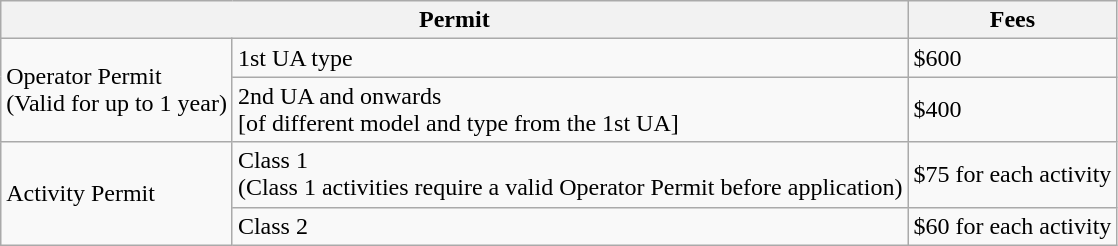<table class="wikitable">
<tr>
<th colspan="2">Permit</th>
<th>Fees</th>
</tr>
<tr>
<td rowspan="2">Operator Permit<br>(Valid for up to 1 year)</td>
<td>1st UA type</td>
<td>$600</td>
</tr>
<tr>
<td>2nd UA and onwards<br>[of different model and type from the 1st UA]</td>
<td>$400</td>
</tr>
<tr>
<td rowspan="2">Activity Permit</td>
<td>Class 1<br>(Class 1 activities require a valid Operator Permit before application)</td>
<td>$75 for each activity</td>
</tr>
<tr>
<td>Class 2</td>
<td>$60 for each activity</td>
</tr>
</table>
